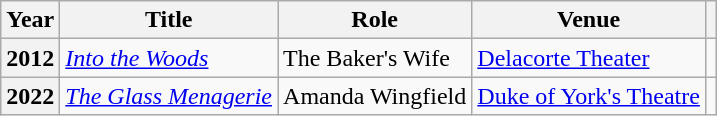<table class="wikitable plainrowheaders">
<tr>
<th scope="col">Year</th>
<th scope="col">Title</th>
<th scope="col">Role</th>
<th scope="col">Venue</th>
<th scope="col"></th>
</tr>
<tr>
<th scope="row">2012</th>
<td><em><a href='#'>Into the Woods</a></em></td>
<td>The Baker's Wife</td>
<td><a href='#'>Delacorte Theater</a></td>
<td style="text-align:center;"></td>
</tr>
<tr>
<th scope="row">2022</th>
<td><em><a href='#'>The Glass Menagerie</a></em></td>
<td>Amanda Wingfield</td>
<td><a href='#'>Duke of York's Theatre</a></td>
<td style="text-align:center;"></td>
</tr>
</table>
